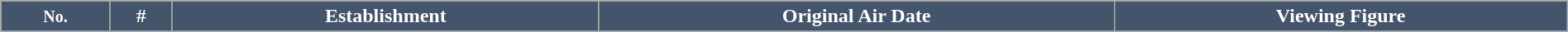<table class="wikitable plainrowheaders" style="width:100%; margin:auto;">
<tr style="color:#fff;">
<th style="background:#44546A;"><small>No.</small></th>
<th style="background:#44546A;">#</th>
<th style="background:#44546A;">Establishment</th>
<th style="background:#44546A;">Original Air Date</th>
<th style="background:#44546A;">Viewing Figure</th>
</tr>
<tr>
</tr>
</table>
